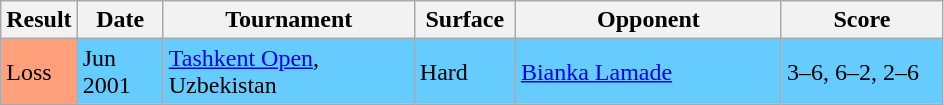<table class="sortable wikitable">
<tr>
<th>Result</th>
<th style="width:50px">Date</th>
<th style="width:160px">Tournament</th>
<th style="width:60px">Surface</th>
<th style="width:170px">Opponent</th>
<th style="width:100px">Score</th>
</tr>
<tr style="background:#6cf;">
<td style="background:#ffa07a;">Loss</td>
<td>Jun 2001</td>
<td><a href='#'>Tashkent Open</a>, Uzbekistan</td>
<td>Hard</td>
<td> <a href='#'>Bianka Lamade</a></td>
<td>3–6, 6–2, 2–6</td>
</tr>
</table>
